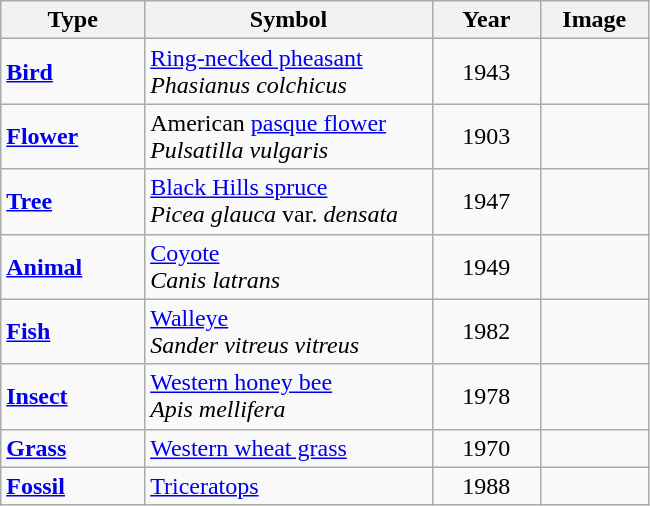<table class="wikitable">
<tr>
<th width="20%">Type</th>
<th width="40%">Symbol</th>
<th width="15%">Year</th>
<th width="15%">Image</th>
</tr>
<tr>
<td><strong><a href='#'>Bird</a></strong></td>
<td><a href='#'>Ring-necked pheasant</a><br><em>Phasianus colchicus</em></td>
<td align="center">1943</td>
<td align="center"></td>
</tr>
<tr>
<td><strong><a href='#'>Flower</a></strong></td>
<td>American <a href='#'>pasque flower</a><br><em>Pulsatilla vulgaris</em></td>
<td align="center">1903</td>
<td align="center"></td>
</tr>
<tr>
<td><strong><a href='#'>Tree</a></strong></td>
<td><a href='#'>Black Hills spruce</a><br><em>Picea glauca</em> var. <em>densata</em></td>
<td align="center">1947</td>
<td align="center"></td>
</tr>
<tr>
<td><strong><a href='#'>Animal</a></strong></td>
<td><a href='#'>Coyote</a><br><em>Canis latrans</em></td>
<td align="center">1949</td>
<td align="center"></td>
</tr>
<tr>
<td><strong><a href='#'>Fish</a></strong></td>
<td><a href='#'>Walleye</a><br><em>Sander vitreus vitreus</em></td>
<td align="center">1982</td>
<td align="center"></td>
</tr>
<tr>
<td><strong><a href='#'>Insect</a></strong></td>
<td><a href='#'>Western honey bee</a><br><em>Apis mellifera</em></td>
<td align="center">1978</td>
<td align="center"></td>
</tr>
<tr>
<td><strong><a href='#'>Grass</a></strong></td>
<td><a href='#'>Western wheat grass</a></td>
<td align="center">1970</td>
<td align="center"></td>
</tr>
<tr>
<td><strong><a href='#'>Fossil</a></strong></td>
<td><a href='#'>Triceratops</a></td>
<td align="center">1988</td>
<td align="center"></td>
</tr>
</table>
